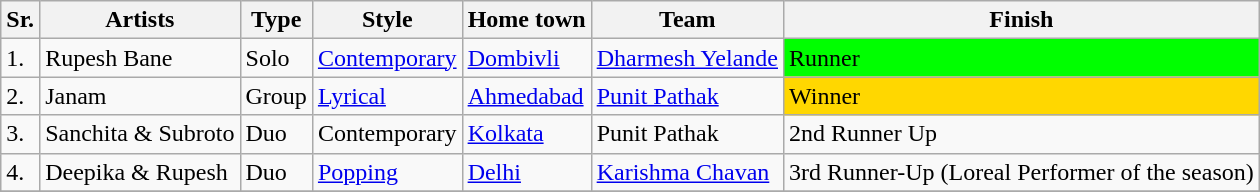<table class="wikitable">
<tr>
<th>Sr.</th>
<th>Artists</th>
<th>Type</th>
<th>Style</th>
<th>Home town</th>
<th>Team</th>
<th>Finish</th>
</tr>
<tr Winner>
<td>1.</td>
<td>Rupesh Bane</td>
<td>Solo</td>
<td><a href='#'>Contemporary</a></td>
<td><a href='#'>Dombivli</a></td>
<td><a href='#'>Dharmesh Yelande</a></td>
<td bgcolor=lime>Runner</td>
</tr>
<tr>
<td>2.</td>
<td>Janam</td>
<td>Group</td>
<td><a href='#'>Lyrical</a></td>
<td><a href='#'>Ahmedabad</a></td>
<td><a href='#'>Punit Pathak</a></td>
<td bgcolor=gold>Winner</td>
</tr>
<tr>
<td>3.</td>
<td>Sanchita & Subroto</td>
<td>Duo</td>
<td Contemporary dance>Contemporary</td>
<td><a href='#'>Kolkata</a></td>
<td>Punit Pathak</td>
<td>2nd Runner Up</td>
</tr>
<tr>
<td>4.</td>
<td>Deepika & Rupesh</td>
<td>Duo</td>
<td><a href='#'>Popping</a></td>
<td><a href='#'>Delhi</a></td>
<td Karishma Chavan><a href='#'>Karishma Chavan</a></td>
<td>3rd Runner-Up (Loreal Performer of the season)</td>
</tr>
<tr>
</tr>
</table>
